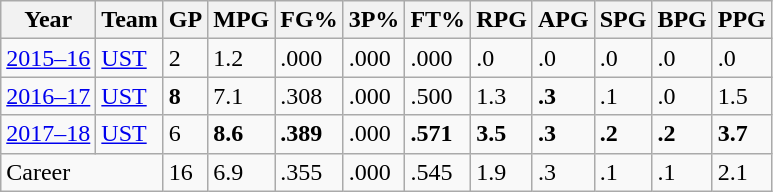<table class="wikitable sortable">
<tr>
<th>Year</th>
<th>Team</th>
<th>GP</th>
<th>MPG</th>
<th>FG%</th>
<th>3P%</th>
<th>FT%</th>
<th>RPG</th>
<th>APG</th>
<th>SPG</th>
<th>BPG</th>
<th>PPG</th>
</tr>
<tr>
<td><a href='#'>2015–16</a></td>
<td><a href='#'>UST</a></td>
<td>2</td>
<td>1.2</td>
<td>.000</td>
<td>.000</td>
<td>.000</td>
<td>.0</td>
<td>.0</td>
<td>.0</td>
<td>.0</td>
<td>.0</td>
</tr>
<tr>
<td><a href='#'>2016–17</a></td>
<td><a href='#'>UST</a></td>
<td><strong>8</strong></td>
<td>7.1</td>
<td>.308</td>
<td>.000</td>
<td>.500</td>
<td>1.3</td>
<td><strong>.3</strong></td>
<td>.1</td>
<td>.0</td>
<td>1.5</td>
</tr>
<tr>
<td><a href='#'>2017–18</a></td>
<td><a href='#'>UST</a></td>
<td>6</td>
<td><strong>8.6</strong></td>
<td><strong>.389</strong></td>
<td>.000</td>
<td><strong>.571</strong></td>
<td><strong>3.5</strong></td>
<td><strong>.3</strong></td>
<td><strong>.2</strong></td>
<td><strong>.2</strong></td>
<td><strong>3.7</strong></td>
</tr>
<tr>
<td colspan="2">Career</td>
<td>16</td>
<td>6.9</td>
<td>.355</td>
<td>.000</td>
<td>.545</td>
<td>1.9</td>
<td>.3</td>
<td>.1</td>
<td>.1</td>
<td>2.1</td>
</tr>
</table>
